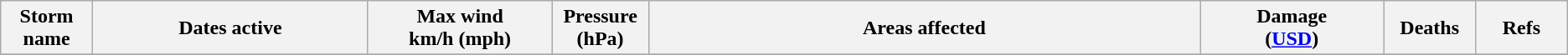<table class="wikitable sortable">
<tr>
<th width="5%">Storm name</th>
<th width="15%">Dates active</th>
<th width="10%">Max wind<br>km/h (mph)</th>
<th width="5%">Pressure<br>(hPa)</th>
<th width="30%">Areas affected</th>
<th width="10%">Damage<br>(<a href='#'>USD</a>)</th>
<th width="5%">Deaths</th>
<th width="5%">Refs</th>
</tr>
<tr>
</tr>
</table>
